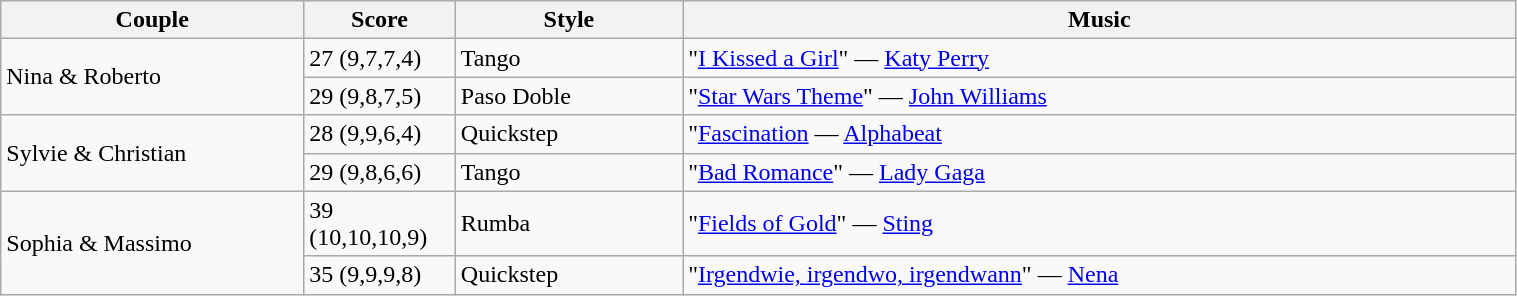<table class="wikitable" style="width:80%;">
<tr>
<th style="width:20%;">Couple</th>
<th style="width:10%;">Score</th>
<th style="width:15%;">Style</th>
<th style="width:60%;">Music</th>
</tr>
<tr>
<td rowspan=2>Nina & Roberto</td>
<td>27 (9,7,7,4)</td>
<td>Tango</td>
<td>"<a href='#'>I Kissed a Girl</a>" — <a href='#'>Katy Perry</a></td>
</tr>
<tr>
<td>29 (9,8,7,5)</td>
<td>Paso Doble</td>
<td>"<a href='#'>Star Wars Theme</a>" — <a href='#'>John Williams</a></td>
</tr>
<tr>
<td rowspan=2>Sylvie & Christian</td>
<td>28 (9,9,6,4)</td>
<td>Quickstep</td>
<td>"<a href='#'>Fascination</a> — <a href='#'>Alphabeat</a></td>
</tr>
<tr>
<td>29 (9,8,6,6)</td>
<td>Tango</td>
<td>"<a href='#'>Bad Romance</a>" — <a href='#'>Lady Gaga</a></td>
</tr>
<tr>
<td rowspan=2>Sophia & Massimo</td>
<td>39 (10,10,10,9)</td>
<td>Rumba</td>
<td>"<a href='#'>Fields of Gold</a>" — <a href='#'>Sting</a></td>
</tr>
<tr>
<td>35 (9,9,9,8)</td>
<td>Quickstep</td>
<td>"<a href='#'>Irgendwie, irgendwo, irgendwann</a>" — <a href='#'>Nena</a></td>
</tr>
</table>
